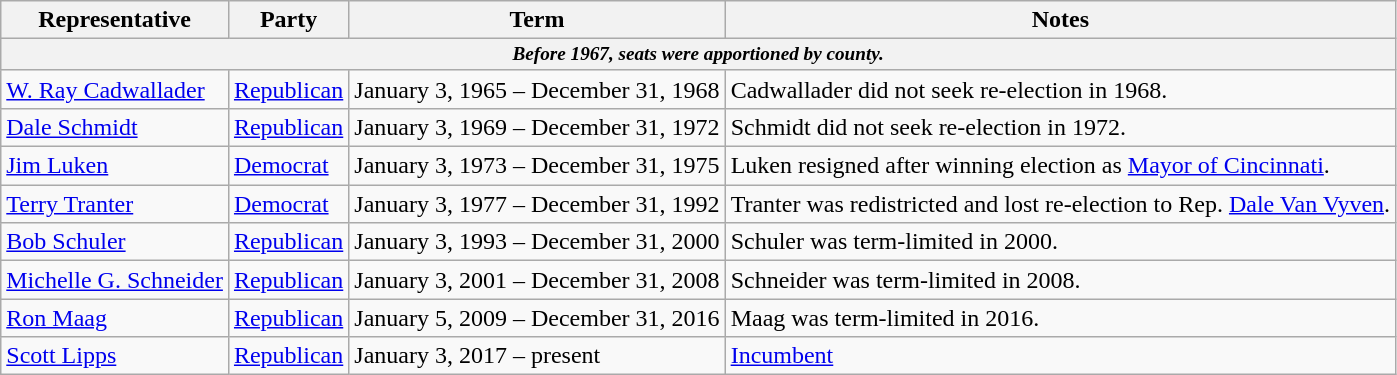<table class=wikitable>
<tr valign=bottom>
<th>Representative</th>
<th>Party</th>
<th>Term</th>
<th>Notes</th>
</tr>
<tr>
<th colspan=5 style="font-size: 80%;"><em>Before 1967, seats were apportioned by county.</em></th>
</tr>
<tr>
<td><a href='#'>W. Ray Cadwallader</a></td>
<td><a href='#'>Republican</a></td>
<td>January 3, 1965 – December 31, 1968</td>
<td>Cadwallader did not seek re-election in 1968.</td>
</tr>
<tr>
<td><a href='#'>Dale Schmidt</a></td>
<td><a href='#'>Republican</a></td>
<td>January 3, 1969 – December 31, 1972</td>
<td>Schmidt did not seek re-election in 1972.</td>
</tr>
<tr>
<td><a href='#'>Jim Luken</a></td>
<td><a href='#'>Democrat</a></td>
<td>January 3, 1973 – December 31, 1975</td>
<td>Luken resigned after winning election as <a href='#'>Mayor of Cincinnati</a>.</td>
</tr>
<tr>
<td><a href='#'>Terry Tranter</a></td>
<td><a href='#'>Democrat</a></td>
<td>January 3, 1977 – December 31, 1992</td>
<td>Tranter was redistricted and lost re-election to Rep. <a href='#'>Dale Van Vyven</a>.</td>
</tr>
<tr>
<td><a href='#'>Bob Schuler</a></td>
<td><a href='#'>Republican</a></td>
<td>January 3, 1993 – December 31, 2000</td>
<td>Schuler was term-limited in 2000.</td>
</tr>
<tr>
<td><a href='#'>Michelle G. Schneider</a></td>
<td><a href='#'>Republican</a></td>
<td>January 3, 2001 – December 31, 2008</td>
<td>Schneider was term-limited in 2008.</td>
</tr>
<tr>
<td><a href='#'>Ron Maag</a></td>
<td><a href='#'>Republican</a></td>
<td>January 5, 2009 – December 31, 2016</td>
<td>Maag was term-limited in 2016.</td>
</tr>
<tr>
<td><a href='#'>Scott Lipps</a></td>
<td><a href='#'>Republican</a></td>
<td>January 3, 2017 – present</td>
<td><a href='#'>Incumbent</a></td>
</tr>
</table>
